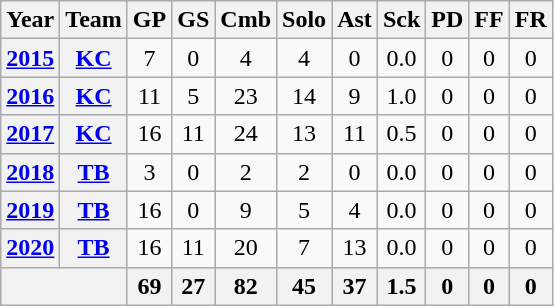<table class= "wikitable" style="text-align:center;">
<tr>
<th>Year</th>
<th>Team</th>
<th>GP</th>
<th>GS</th>
<th>Cmb</th>
<th>Solo</th>
<th>Ast</th>
<th>Sck</th>
<th>PD</th>
<th>FF</th>
<th>FR</th>
</tr>
<tr>
<th><a href='#'>2015</a></th>
<th><a href='#'>KC</a></th>
<td>7</td>
<td>0</td>
<td>4</td>
<td>4</td>
<td>0</td>
<td>0.0</td>
<td>0</td>
<td>0</td>
<td>0</td>
</tr>
<tr>
<th><a href='#'>2016</a></th>
<th><a href='#'>KC</a></th>
<td>11</td>
<td>5</td>
<td>23</td>
<td>14</td>
<td>9</td>
<td>1.0</td>
<td>0</td>
<td>0</td>
<td>0</td>
</tr>
<tr>
<th><a href='#'>2017</a></th>
<th><a href='#'>KC</a></th>
<td>16</td>
<td>11</td>
<td>24</td>
<td>13</td>
<td>11</td>
<td>0.5</td>
<td>0</td>
<td>0</td>
<td>0</td>
</tr>
<tr>
<th><a href='#'>2018</a></th>
<th><a href='#'>TB</a></th>
<td>3</td>
<td>0</td>
<td>2</td>
<td>2</td>
<td>0</td>
<td>0.0</td>
<td>0</td>
<td>0</td>
<td>0</td>
</tr>
<tr>
<th><a href='#'>2019</a></th>
<th><a href='#'>TB</a></th>
<td>16</td>
<td>0</td>
<td>9</td>
<td>5</td>
<td>4</td>
<td>0.0</td>
<td>0</td>
<td>0</td>
<td>0</td>
</tr>
<tr>
<th><a href='#'>2020</a></th>
<th><a href='#'>TB</a></th>
<td>16</td>
<td>11</td>
<td>20</td>
<td>7</td>
<td>13</td>
<td>0.0</td>
<td>0</td>
<td>0</td>
<td>0</td>
</tr>
<tr>
<th colspan="2"></th>
<th>69</th>
<th>27</th>
<th>82</th>
<th>45</th>
<th>37</th>
<th>1.5</th>
<th>0</th>
<th>0</th>
<th>0</th>
</tr>
</table>
